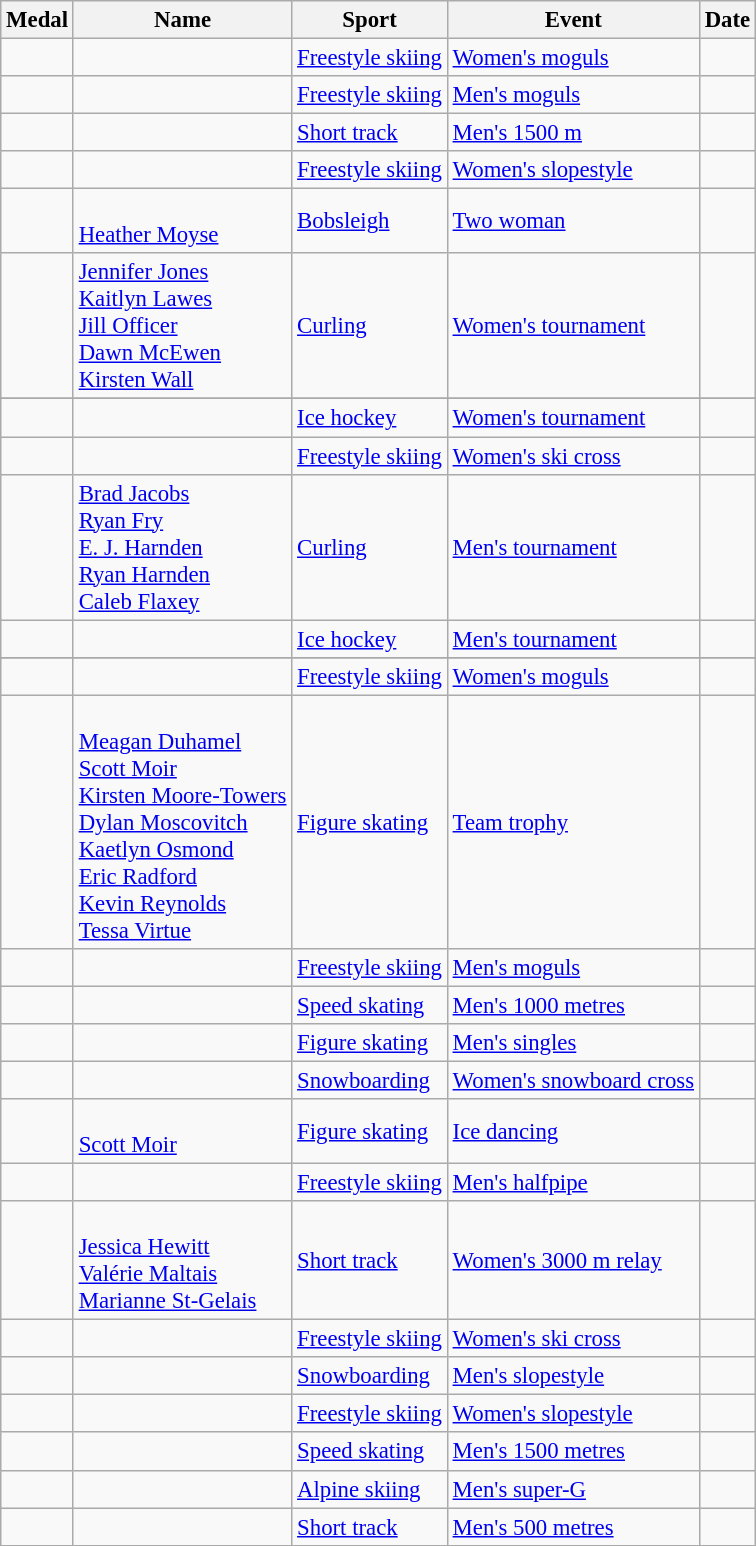<table class="wikitable sortable" style="font-size:95%">
<tr>
<th>Medal</th>
<th>Name</th>
<th>Sport</th>
<th>Event</th>
<th>Date</th>
</tr>
<tr>
<td></td>
<td></td>
<td><a href='#'>Freestyle skiing</a></td>
<td><a href='#'>Women's moguls</a></td>
<td></td>
</tr>
<tr>
<td></td>
<td></td>
<td><a href='#'>Freestyle skiing</a></td>
<td><a href='#'>Men's moguls</a></td>
<td></td>
</tr>
<tr>
<td></td>
<td></td>
<td><a href='#'>Short track</a></td>
<td><a href='#'>Men's 1500 m</a></td>
<td></td>
</tr>
<tr>
<td></td>
<td></td>
<td><a href='#'>Freestyle skiing</a></td>
<td><a href='#'>Women's slopestyle</a></td>
<td></td>
</tr>
<tr>
<td></td>
<td><br><a href='#'>Heather Moyse</a></td>
<td><a href='#'>Bobsleigh</a></td>
<td><a href='#'>Two woman</a></td>
<td></td>
</tr>
<tr>
<td></td>
<td><a href='#'>Jennifer Jones</a><br><a href='#'>Kaitlyn Lawes</a><br><a href='#'>Jill Officer</a><br><a href='#'>Dawn McEwen</a><br><a href='#'>Kirsten Wall</a></td>
<td><a href='#'>Curling</a></td>
<td><a href='#'>Women's tournament</a></td>
<td></td>
</tr>
<tr>
</tr>
<tr>
<td></td>
<td><br></td>
<td><a href='#'>Ice hockey</a></td>
<td><a href='#'>Women's tournament</a></td>
<td></td>
</tr>
<tr>
<td></td>
<td></td>
<td><a href='#'>Freestyle skiing</a></td>
<td><a href='#'>Women's ski cross</a></td>
<td></td>
</tr>
<tr>
<td></td>
<td><a href='#'>Brad Jacobs</a><br><a href='#'>Ryan Fry</a><br><a href='#'>E. J. Harnden</a><br><a href='#'>Ryan Harnden</a> <br><a href='#'>Caleb Flaxey</a></td>
<td><a href='#'>Curling</a></td>
<td><a href='#'>Men's tournament</a></td>
<td></td>
</tr>
<tr>
<td></td>
<td><br></td>
<td><a href='#'>Ice hockey</a></td>
<td><a href='#'>Men's tournament</a></td>
<td></td>
</tr>
<tr>
</tr>
<tr>
<td></td>
<td></td>
<td><a href='#'>Freestyle skiing</a></td>
<td><a href='#'>Women's moguls</a></td>
<td></td>
</tr>
<tr>
<td></td>
<td><br><a href='#'>Meagan Duhamel</a><br><a href='#'>Scott Moir</a><br><a href='#'>Kirsten Moore-Towers</a><br><a href='#'>Dylan Moscovitch</a><br><a href='#'>Kaetlyn Osmond</a><br><a href='#'>Eric Radford</a><br><a href='#'>Kevin Reynolds</a><br><a href='#'>Tessa Virtue</a></td>
<td><a href='#'>Figure skating</a></td>
<td><a href='#'>Team trophy</a></td>
<td></td>
</tr>
<tr>
<td></td>
<td></td>
<td><a href='#'>Freestyle skiing</a></td>
<td><a href='#'>Men's moguls</a></td>
<td></td>
</tr>
<tr>
<td></td>
<td></td>
<td><a href='#'>Speed skating</a></td>
<td><a href='#'>Men's 1000 metres</a></td>
<td></td>
</tr>
<tr>
<td></td>
<td></td>
<td><a href='#'>Figure skating</a></td>
<td><a href='#'>Men's singles</a></td>
<td></td>
</tr>
<tr>
<td></td>
<td></td>
<td><a href='#'>Snowboarding</a></td>
<td><a href='#'>Women's snowboard cross</a></td>
<td></td>
</tr>
<tr>
<td></td>
<td><br><a href='#'>Scott Moir</a></td>
<td><a href='#'>Figure skating</a></td>
<td><a href='#'>Ice dancing</a></td>
<td></td>
</tr>
<tr>
<td></td>
<td></td>
<td><a href='#'>Freestyle skiing</a></td>
<td><a href='#'>Men's halfpipe</a></td>
<td></td>
</tr>
<tr>
<td></td>
<td><br><a href='#'>Jessica Hewitt</a><br><a href='#'>Valérie Maltais</a><br><a href='#'>Marianne St-Gelais</a></td>
<td><a href='#'>Short track</a></td>
<td><a href='#'>Women's 3000 m relay</a></td>
<td></td>
</tr>
<tr>
<td></td>
<td></td>
<td><a href='#'>Freestyle skiing</a></td>
<td><a href='#'>Women's ski cross</a></td>
<td></td>
</tr>
<tr>
<td></td>
<td></td>
<td><a href='#'>Snowboarding</a></td>
<td><a href='#'>Men's slopestyle</a></td>
<td></td>
</tr>
<tr>
<td></td>
<td></td>
<td><a href='#'>Freestyle skiing</a></td>
<td><a href='#'>Women's slopestyle</a></td>
<td></td>
</tr>
<tr>
<td></td>
<td></td>
<td><a href='#'>Speed skating</a></td>
<td><a href='#'>Men's 1500 metres</a></td>
<td></td>
</tr>
<tr>
<td></td>
<td></td>
<td><a href='#'>Alpine skiing</a></td>
<td><a href='#'>Men's super-G</a></td>
<td></td>
</tr>
<tr>
<td></td>
<td></td>
<td><a href='#'>Short track</a></td>
<td><a href='#'>Men's 500 metres</a></td>
<td></td>
</tr>
<tr>
</tr>
</table>
